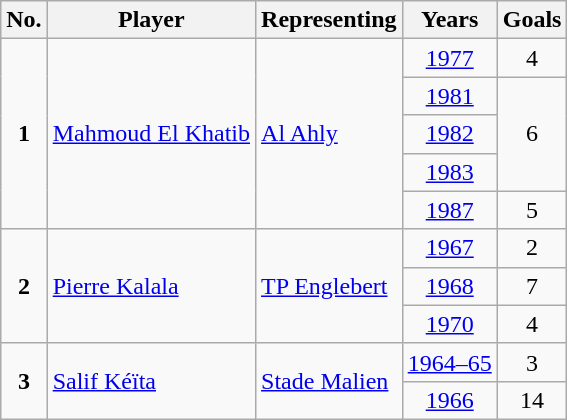<table class= wikitable>
<tr>
<th>No.</th>
<th>Player</th>
<th>Representing</th>
<th>Years</th>
<th>Goals</th>
</tr>
<tr>
<td rowspan=5 align=center><strong>1</strong></td>
<td rowspan=5> <a href='#'>Mahmoud El Khatib</a></td>
<td rowspan=5> <a href='#'>Al Ahly</a></td>
<td align=center><a href='#'>1977</a></td>
<td align=center>4</td>
</tr>
<tr>
<td align=center><a href='#'>1981</a></td>
<td rowspan=3 align=center>6</td>
</tr>
<tr>
<td align=center><a href='#'>1982</a></td>
</tr>
<tr>
<td align=center><a href='#'>1983</a></td>
</tr>
<tr>
<td align=center><a href='#'>1987</a></td>
<td align=center>5</td>
</tr>
<tr>
<td rowspan=3 align=center><strong>2</strong></td>
<td rowspan=3> <a href='#'>Pierre Kalala</a></td>
<td rowspan=3> <a href='#'>TP Englebert</a></td>
<td align=center><a href='#'>1967</a></td>
<td align=center>2</td>
</tr>
<tr>
<td align=center><a href='#'>1968</a></td>
<td align=center>7</td>
</tr>
<tr>
<td align=center><a href='#'>1970</a></td>
<td align=center>4</td>
</tr>
<tr>
<td rowspan=2 align=center><strong>3</strong></td>
<td rowspan=2> <a href='#'>Salif Kéïta</a></td>
<td rowspan=2> <a href='#'>Stade Malien</a></td>
<td><a href='#'>1964–65</a></td>
<td align=center>3</td>
</tr>
<tr>
<td align=center><a href='#'>1966</a></td>
<td align=center>14</td>
</tr>
</table>
